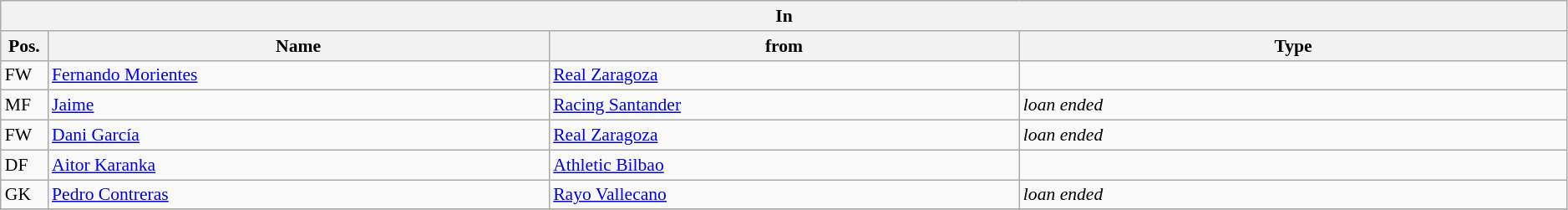<table class="wikitable" style="font-size:90%;width:99%;">
<tr>
<th colspan="4">In</th>
</tr>
<tr>
<th width=3%>Pos.</th>
<th width=32%>Name</th>
<th width=30%>from</th>
<th width=35%>Type</th>
</tr>
<tr>
<td>FW</td>
<td><a href='#'>Fernando Morientes</a></td>
<td><a href='#'>Real Zaragoza</a></td>
<td></td>
</tr>
<tr>
<td>MF</td>
<td><a href='#'>Jaime</a></td>
<td><a href='#'>Racing Santander</a></td>
<td><em>loan ended</em></td>
</tr>
<tr>
<td>FW</td>
<td><a href='#'>Dani García</a></td>
<td><a href='#'>Real Zaragoza</a></td>
<td><em>loan ended</em></td>
</tr>
<tr>
<td>DF</td>
<td><a href='#'>Aitor Karanka</a></td>
<td><a href='#'>Athletic Bilbao</a></td>
<td></td>
</tr>
<tr>
<td>GK</td>
<td><a href='#'>Pedro Contreras</a></td>
<td><a href='#'>Rayo Vallecano</a></td>
<td><em>loan ended</em></td>
</tr>
<tr>
</tr>
</table>
